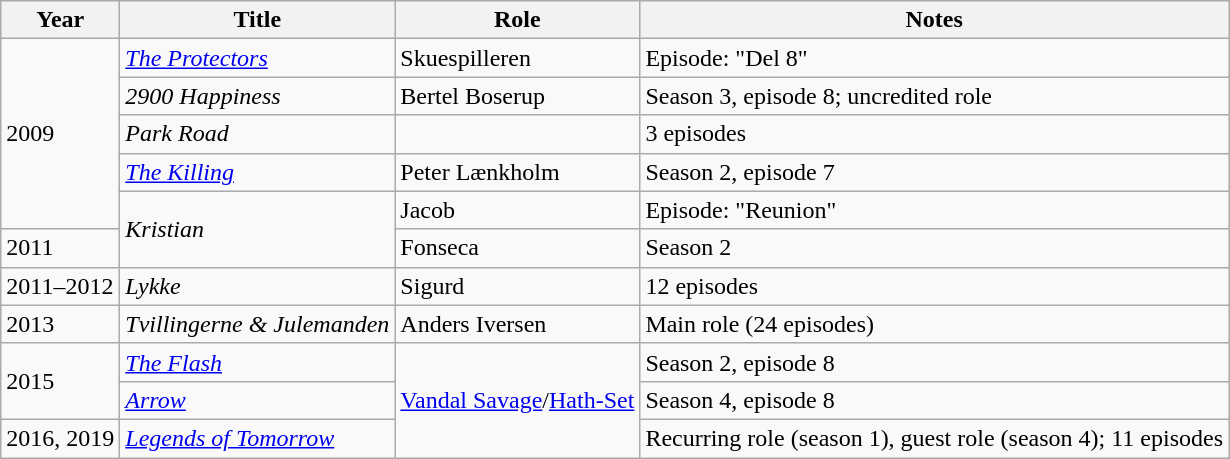<table class="wikitable plainrowheaders sortable">
<tr>
<th>Year</th>
<th>Title</th>
<th>Role</th>
<th class="unsortable">Notes</th>
</tr>
<tr>
<td rowspan=5>2009</td>
<td><em><a href='#'>The Protectors</a></em></td>
<td>Skuespilleren</td>
<td>Episode: "Del 8"</td>
</tr>
<tr>
<td><em>2900 Happiness</em></td>
<td>Bertel Boserup</td>
<td>Season 3, episode 8; uncredited role</td>
</tr>
<tr>
<td><em>Park Road</em></td>
<td></td>
<td>3 episodes</td>
</tr>
<tr>
<td><em><a href='#'>The Killing</a></em></td>
<td>Peter Lænkholm</td>
<td>Season 2, episode 7</td>
</tr>
<tr>
<td rowspan="2"><em>Kristian</em></td>
<td>Jacob</td>
<td>Episode: "Reunion"</td>
</tr>
<tr>
<td>2011</td>
<td>Fonseca</td>
<td>Season 2</td>
</tr>
<tr>
<td>2011–2012</td>
<td><em>Lykke</em></td>
<td>Sigurd</td>
<td>12 episodes</td>
</tr>
<tr>
<td>2013</td>
<td><em>Tvillingerne & Julemanden</em></td>
<td>Anders Iversen</td>
<td>Main role (24 episodes)</td>
</tr>
<tr>
<td rowspan=2>2015</td>
<td><em><a href='#'>The Flash</a></em></td>
<td rowspan="3"><a href='#'>Vandal Savage</a>/<a href='#'>Hath-Set</a></td>
<td>Season 2, episode 8</td>
</tr>
<tr>
<td><em><a href='#'>Arrow</a></em></td>
<td>Season 4, episode 8</td>
</tr>
<tr>
<td>2016, 2019</td>
<td><em><a href='#'>Legends of Tomorrow</a></em></td>
<td>Recurring role (season 1), guest role (season 4); 11 episodes</td>
</tr>
</table>
